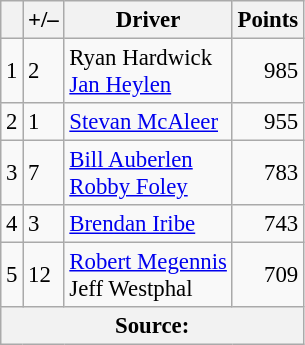<table class="wikitable" style="font-size: 95%;">
<tr>
<th scope="col"></th>
<th scope="col">+/–</th>
<th scope="col">Driver</th>
<th scope="col">Points</th>
</tr>
<tr>
<td align=center>1</td>
<td align="left"> 2</td>
<td> Ryan Hardwick<br> <a href='#'>Jan Heylen</a></td>
<td align=right>985</td>
</tr>
<tr>
<td align=center>2</td>
<td align="left"> 1</td>
<td> <a href='#'>Stevan McAleer</a></td>
<td align=right>955</td>
</tr>
<tr>
<td align=center>3</td>
<td align="left"> 7</td>
<td> <a href='#'>Bill Auberlen</a><br> <a href='#'>Robby Foley</a></td>
<td align=right>783</td>
</tr>
<tr>
<td align=center>4</td>
<td align="left"> 3</td>
<td> <a href='#'>Brendan Iribe</a></td>
<td align=right>743</td>
</tr>
<tr>
<td align=center>5</td>
<td align="left"> 12</td>
<td> <a href='#'>Robert Megennis</a><br> Jeff Westphal</td>
<td align=right>709</td>
</tr>
<tr>
<th colspan=5>Source:</th>
</tr>
</table>
